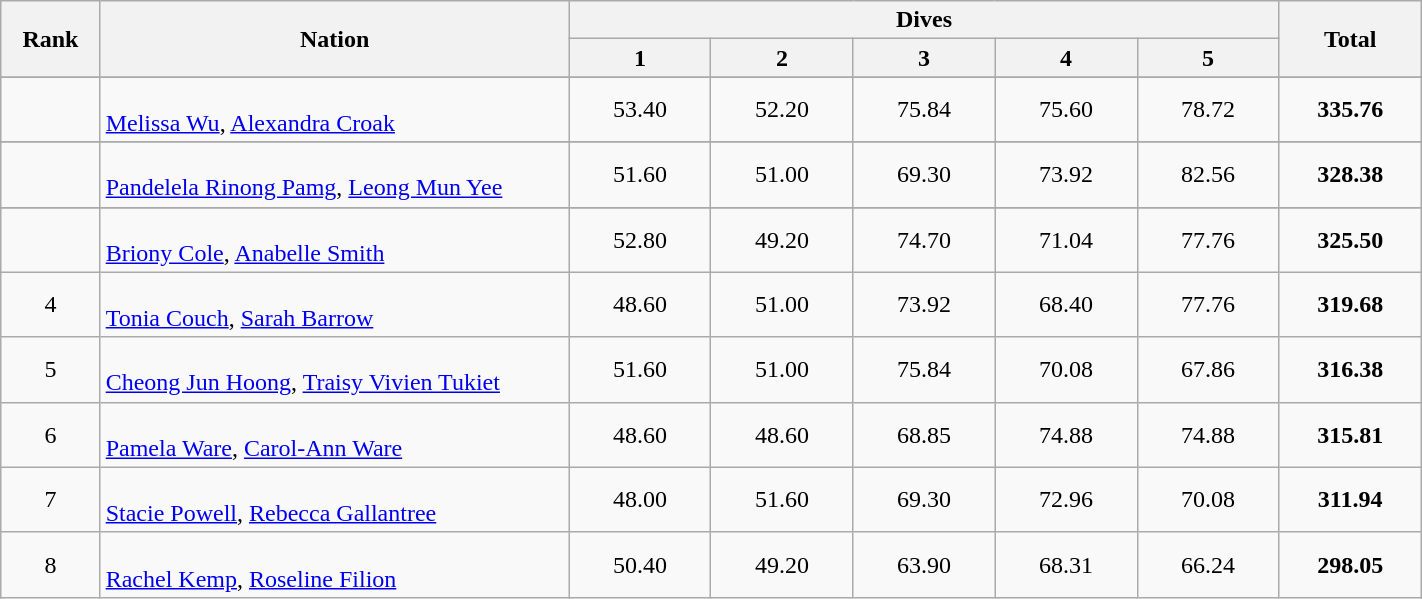<table class="wikitable" width="75%">
<tr>
<th rowspan="2" width="7%">Rank</th>
<th rowspan="2" width="33%">Nation</th>
<th colspan="5">Dives</th>
<th rowspan="2" width="10%">Total</th>
</tr>
<tr>
<th width="10%">1</th>
<th width="10%">2</th>
<th width="10%">3</th>
<th width="10%">4</th>
<th width="10%">5</th>
</tr>
<tr>
</tr>
<tr>
<td align="center"></td>
<td><br><a href='#'>Melissa Wu</a>, <a href='#'>Alexandra Croak</a></td>
<td align="center">53.40</td>
<td align="center">52.20</td>
<td align="center">75.84</td>
<td align="center">75.60</td>
<td align="center">78.72</td>
<td align="center"><strong>335.76</strong></td>
</tr>
<tr>
</tr>
<tr>
<td align="center"></td>
<td><br><a href='#'>Pandelela Rinong Pamg</a>, <a href='#'>Leong Mun Yee</a></td>
<td align="center">51.60</td>
<td align="center">51.00</td>
<td align="center">69.30</td>
<td align="center">73.92</td>
<td align="center">82.56</td>
<td align="center"><strong>328.38</strong></td>
</tr>
<tr>
</tr>
<tr>
<td align="center"></td>
<td><br><a href='#'>Briony Cole</a>, <a href='#'>Anabelle Smith</a></td>
<td align="center">52.80</td>
<td align="center">49.20</td>
<td align="center">74.70</td>
<td align="center">71.04</td>
<td align="center">77.76</td>
<td align="center"><strong>325.50</strong></td>
</tr>
<tr>
<td align="center">4</td>
<td><br><a href='#'>Tonia Couch</a>, <a href='#'>Sarah Barrow</a></td>
<td align="center">48.60</td>
<td align="center">51.00</td>
<td align="center">73.92</td>
<td align="center">68.40</td>
<td align="center">77.76</td>
<td align="center"><strong>319.68</strong></td>
</tr>
<tr>
<td align="center">5</td>
<td><br><a href='#'>Cheong Jun Hoong</a>, <a href='#'>Traisy Vivien Tukiet</a></td>
<td align="center">51.60</td>
<td align="center">51.00</td>
<td align="center">75.84</td>
<td align="center">70.08</td>
<td align="center">67.86</td>
<td align="center"><strong>316.38</strong></td>
</tr>
<tr>
<td align="center">6</td>
<td><br><a href='#'>Pamela Ware</a>, <a href='#'>Carol-Ann Ware</a></td>
<td align="center">48.60</td>
<td align="center">48.60</td>
<td align="center">68.85</td>
<td align="center">74.88</td>
<td align="center">74.88</td>
<td align="center"><strong>315.81</strong></td>
</tr>
<tr>
<td align="center">7</td>
<td><br><a href='#'>Stacie Powell</a>, <a href='#'>Rebecca Gallantree</a></td>
<td align="center">48.00</td>
<td align="center">51.60</td>
<td align="center">69.30</td>
<td align="center">72.96</td>
<td align="center">70.08</td>
<td align="center"><strong>311.94</strong></td>
</tr>
<tr>
<td align="center">8</td>
<td><br><a href='#'>Rachel Kemp</a>, <a href='#'>Roseline Filion</a></td>
<td align="center">50.40</td>
<td align="center">49.20</td>
<td align="center">63.90</td>
<td align="center">68.31</td>
<td align="center">66.24</td>
<td align="center"><strong>298.05</strong></td>
</tr>
</table>
